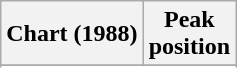<table class="wikitable sortable plainrowheaders" style="text-align:center">
<tr>
<th scope="col">Chart (1988)</th>
<th scope="col">Peak<br>position</th>
</tr>
<tr>
</tr>
<tr>
</tr>
</table>
